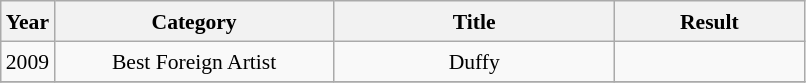<table class="wikitable" style="text-align:center; font-size:90%; line-height:20px;">
<tr>
<th>Year</th>
<th width="180px">Category</th>
<th width="180px">Title</th>
<th width="120px">Result</th>
</tr>
<tr>
<td rowspan="1">2009</td>
<td>Best Foreign Artist</td>
<td>Duffy</td>
<td></td>
</tr>
<tr>
</tr>
</table>
